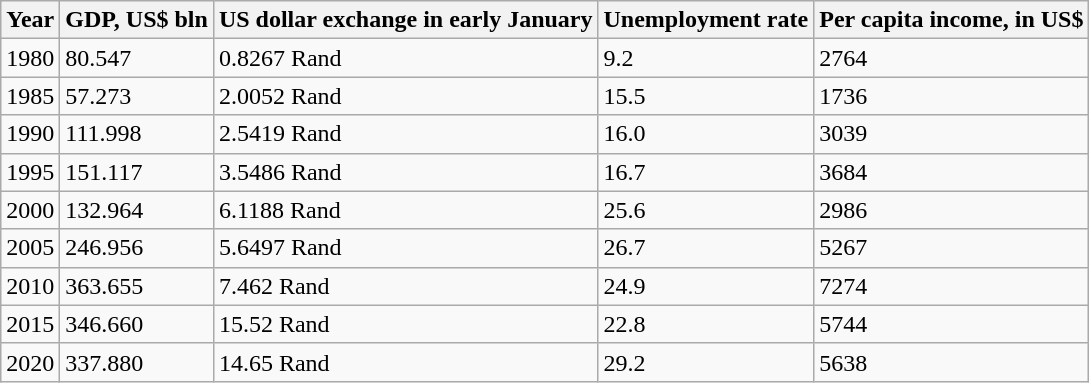<table class="wikitable sortable static-row-numbers static-row-header-text">
<tr>
<th>Year</th>
<th>GDP, US$ bln</th>
<th>US dollar exchange in early January</th>
<th>Unemployment rate</th>
<th>Per capita income, in US$</th>
</tr>
<tr>
<td>1980</td>
<td>80.547</td>
<td>0.8267 Rand</td>
<td>9.2</td>
<td>2764</td>
</tr>
<tr>
<td>1985</td>
<td>57.273</td>
<td>2.0052 Rand</td>
<td>15.5</td>
<td>1736</td>
</tr>
<tr>
<td>1990</td>
<td>111.998</td>
<td>2.5419 Rand</td>
<td>16.0</td>
<td>3039</td>
</tr>
<tr>
<td>1995</td>
<td>151.117</td>
<td>3.5486 Rand</td>
<td>16.7</td>
<td>3684</td>
</tr>
<tr>
<td>2000</td>
<td>132.964</td>
<td>6.1188 Rand</td>
<td>25.6</td>
<td>2986</td>
</tr>
<tr>
<td>2005</td>
<td>246.956</td>
<td>5.6497 Rand</td>
<td>26.7</td>
<td>5267</td>
</tr>
<tr>
<td>2010</td>
<td>363.655</td>
<td>7.462 Rand</td>
<td>24.9</td>
<td>7274</td>
</tr>
<tr>
<td>2015</td>
<td>346.660</td>
<td>15.52 Rand</td>
<td>22.8</td>
<td>5744</td>
</tr>
<tr>
<td>2020</td>
<td>337.880</td>
<td>14.65 Rand</td>
<td>29.2</td>
<td>5638</td>
</tr>
</table>
